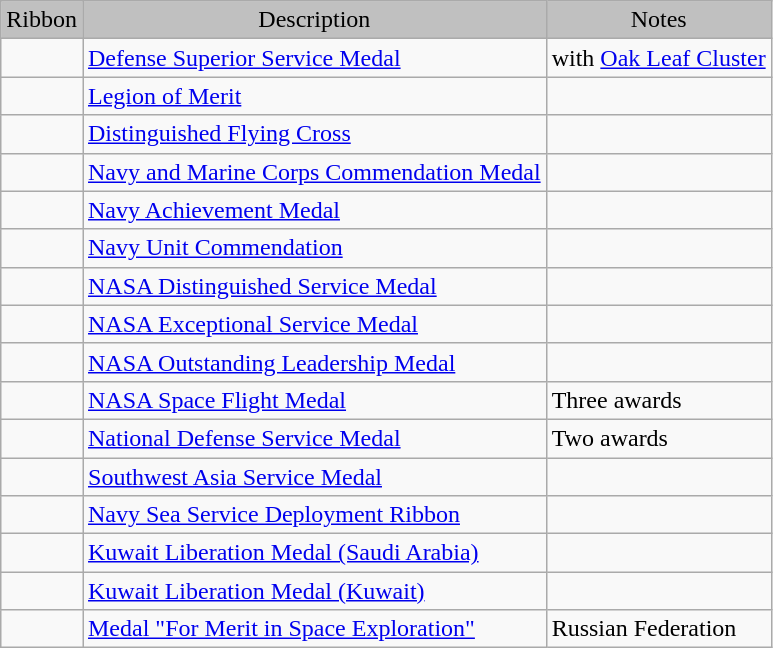<table class="wikitable">
<tr>
<td style="background:silver;" align="center">Ribbon</td>
<td style="background:silver;" align="center">Description</td>
<td style="background:silver;" align="center">Notes</td>
</tr>
<tr>
<td></td>
<td><a href='#'>Defense Superior Service Medal</a></td>
<td>with <a href='#'>Oak Leaf Cluster</a></td>
</tr>
<tr>
<td></td>
<td><a href='#'>Legion of Merit</a></td>
<td></td>
</tr>
<tr>
<td></td>
<td><a href='#'>Distinguished Flying Cross</a></td>
<td></td>
</tr>
<tr>
<td></td>
<td><a href='#'>Navy and Marine Corps Commendation Medal</a></td>
<td></td>
</tr>
<tr>
<td></td>
<td><a href='#'>Navy Achievement Medal</a></td>
<td></td>
</tr>
<tr>
<td></td>
<td><a href='#'>Navy Unit Commendation</a></td>
<td></td>
</tr>
<tr>
<td></td>
<td><a href='#'>NASA Distinguished Service Medal</a></td>
<td></td>
</tr>
<tr>
<td></td>
<td><a href='#'>NASA Exceptional Service Medal</a></td>
<td></td>
</tr>
<tr>
<td></td>
<td><a href='#'>NASA Outstanding Leadership Medal</a></td>
<td></td>
</tr>
<tr>
<td></td>
<td><a href='#'>NASA Space Flight Medal</a></td>
<td>Three awards</td>
</tr>
<tr>
<td></td>
<td><a href='#'>National Defense Service Medal</a></td>
<td>Two awards</td>
</tr>
<tr>
<td></td>
<td><a href='#'>Southwest Asia Service Medal</a></td>
<td></td>
</tr>
<tr>
<td></td>
<td><a href='#'>Navy Sea Service Deployment Ribbon</a></td>
<td></td>
</tr>
<tr>
<td></td>
<td><a href='#'>Kuwait Liberation Medal (Saudi Arabia)</a></td>
<td></td>
</tr>
<tr>
<td></td>
<td><a href='#'>Kuwait Liberation Medal (Kuwait)</a></td>
<td></td>
</tr>
<tr>
<td></td>
<td><a href='#'>Medal "For Merit in Space Exploration"</a></td>
<td>Russian Federation</td>
</tr>
</table>
